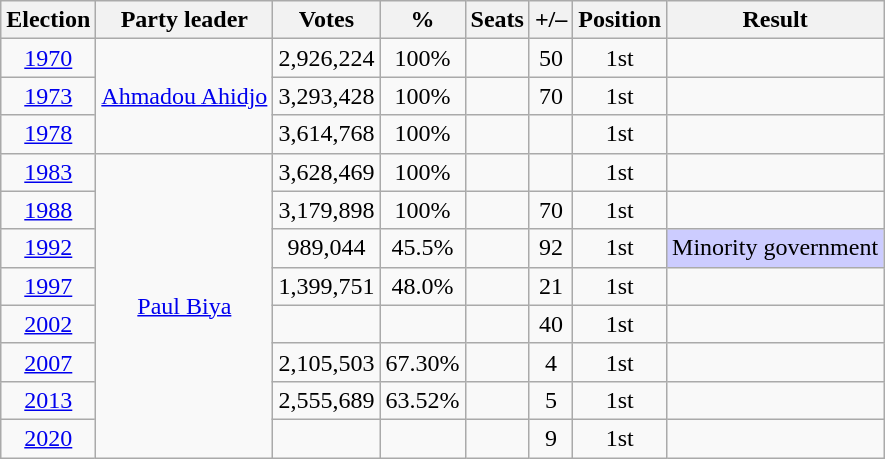<table class=wikitable style=text-align:center>
<tr>
<th>Election</th>
<th>Party leader</th>
<th>Votes</th>
<th>%</th>
<th>Seats</th>
<th>+/–</th>
<th>Position</th>
<th>Result</th>
</tr>
<tr>
<td><a href='#'>1970</a></td>
<td rowspan=3><a href='#'>Ahmadou Ahidjo</a></td>
<td>2,926,224</td>
<td>100%</td>
<td></td>
<td> 50</td>
<td> 1st</td>
<td></td>
</tr>
<tr>
<td><a href='#'>1973</a></td>
<td>3,293,428</td>
<td>100%</td>
<td></td>
<td> 70</td>
<td> 1st</td>
<td></td>
</tr>
<tr>
<td><a href='#'>1978</a></td>
<td>3,614,768</td>
<td>100%</td>
<td></td>
<td></td>
<td> 1st</td>
<td></td>
</tr>
<tr>
<td><a href='#'>1983</a></td>
<td rowspan=8><a href='#'>Paul Biya</a></td>
<td>3,628,469</td>
<td>100%</td>
<td></td>
<td></td>
<td> 1st</td>
<td></td>
</tr>
<tr>
<td><a href='#'>1988</a></td>
<td>3,179,898</td>
<td>100%</td>
<td></td>
<td> 70</td>
<td> 1st</td>
<td></td>
</tr>
<tr>
<td><a href='#'>1992</a></td>
<td>989,044</td>
<td>45.5%</td>
<td></td>
<td> 92</td>
<td> 1st</td>
<td style="background-color:#CCCCFF">Minority government</td>
</tr>
<tr>
<td><a href='#'>1997</a></td>
<td>1,399,751</td>
<td>48.0%</td>
<td></td>
<td> 21</td>
<td> 1st</td>
<td></td>
</tr>
<tr>
<td><a href='#'>2002</a></td>
<td></td>
<td></td>
<td></td>
<td> 40</td>
<td> 1st</td>
<td></td>
</tr>
<tr>
<td><a href='#'>2007</a></td>
<td>2,105,503</td>
<td>67.30%</td>
<td></td>
<td> 4</td>
<td> 1st</td>
<td></td>
</tr>
<tr>
<td><a href='#'>2013</a></td>
<td>2,555,689</td>
<td>63.52%</td>
<td></td>
<td> 5</td>
<td> 1st</td>
<td></td>
</tr>
<tr>
<td><a href='#'>2020</a></td>
<td></td>
<td></td>
<td></td>
<td> 9</td>
<td> 1st</td>
<td></td>
</tr>
</table>
